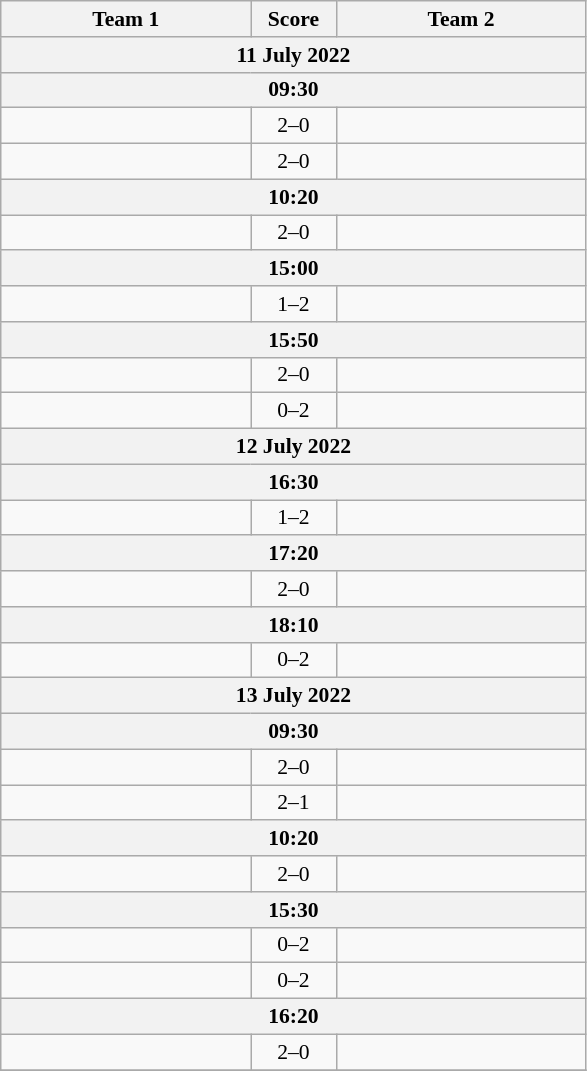<table class="wikitable" style="text-align: center; font-size:90% ">
<tr>
<th align="right" width="160">Team 1</th>
<th width="50">Score</th>
<th align="left" width="160">Team 2</th>
</tr>
<tr>
<th colspan=3>11 July 2022</th>
</tr>
<tr>
<th colspan=3>09:30</th>
</tr>
<tr>
<td align=right></td>
<td align=center>2–0</td>
<td align=left></td>
</tr>
<tr>
<td align=right></td>
<td align=center>2–0</td>
<td align=left></td>
</tr>
<tr>
<th colspan=3>10:20</th>
</tr>
<tr>
<td align=right></td>
<td align=center>2–0</td>
<td align=left></td>
</tr>
<tr>
<th colspan=3>15:00</th>
</tr>
<tr>
<td align=right></td>
<td align=center>1–2</td>
<td align=left></td>
</tr>
<tr>
<th colspan=3>15:50</th>
</tr>
<tr>
<td align=right></td>
<td align=center>2–0</td>
<td align=left></td>
</tr>
<tr>
<td align=right></td>
<td align=center>0–2</td>
<td align=left></td>
</tr>
<tr>
<th colspan=3>12 July 2022</th>
</tr>
<tr>
<th colspan=3>16:30</th>
</tr>
<tr>
<td align=right></td>
<td align=center>1–2</td>
<td align=left></td>
</tr>
<tr>
<th colspan=3>17:20</th>
</tr>
<tr>
<td align=right></td>
<td align=center>2–0</td>
<td align=left></td>
</tr>
<tr>
<th colspan=3>18:10</th>
</tr>
<tr>
<td align=right></td>
<td align=center>0–2</td>
<td align=left></td>
</tr>
<tr>
<th colspan=3>13 July 2022</th>
</tr>
<tr>
<th colspan=3>09:30</th>
</tr>
<tr>
<td align=right></td>
<td align=center>2–0</td>
<td align=left></td>
</tr>
<tr>
<td align=right></td>
<td align=center>2–1</td>
<td align=left></td>
</tr>
<tr>
<th colspan=3>10:20</th>
</tr>
<tr>
<td align=right></td>
<td align=center>2–0</td>
<td align=left></td>
</tr>
<tr>
<th colspan=3>15:30</th>
</tr>
<tr>
<td align=right></td>
<td align=center>0–2</td>
<td align=left></td>
</tr>
<tr>
<td align=right></td>
<td align=center>0–2</td>
<td align=left></td>
</tr>
<tr>
<th colspan=3>16:20</th>
</tr>
<tr>
<td align=right></td>
<td align=center>2–0</td>
<td align=left></td>
</tr>
<tr>
</tr>
</table>
